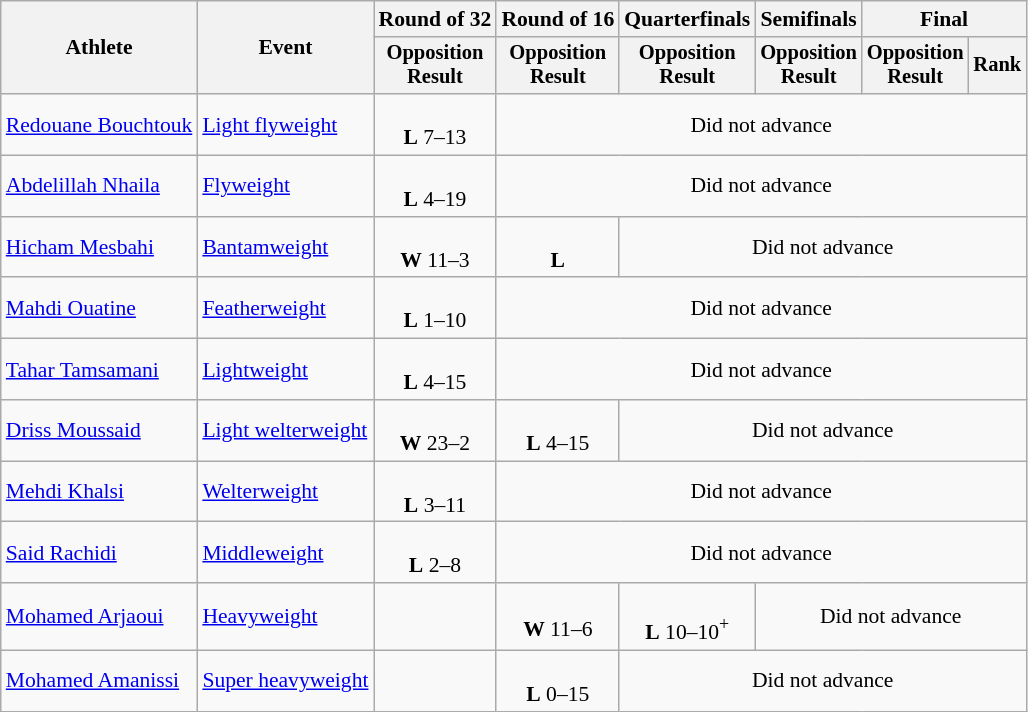<table class="wikitable" style="font-size:90%">
<tr>
<th rowspan="2">Athlete</th>
<th rowspan="2">Event</th>
<th>Round of 32</th>
<th>Round of 16</th>
<th>Quarterfinals</th>
<th>Semifinals</th>
<th colspan=2>Final</th>
</tr>
<tr style="font-size:95%">
<th>Opposition<br>Result</th>
<th>Opposition<br>Result</th>
<th>Opposition<br>Result</th>
<th>Opposition<br>Result</th>
<th>Opposition<br>Result</th>
<th>Rank</th>
</tr>
<tr align=center>
<td align=left><a href='#'>Redouane Bouchtouk</a></td>
<td align=left><a href='#'>Light flyweight</a></td>
<td><br><strong>L</strong> 7–13</td>
<td colspan=5>Did not advance</td>
</tr>
<tr align=center>
<td align=left><a href='#'>Abdelillah Nhaila</a></td>
<td align=left><a href='#'>Flyweight</a></td>
<td><br><strong>L</strong> 4–19</td>
<td colspan=5>Did not advance</td>
</tr>
<tr align=center>
<td align=left><a href='#'>Hicham Mesbahi</a></td>
<td align=left><a href='#'>Bantamweight</a></td>
<td><br><strong>W</strong> 11–3</td>
<td><br><strong>L</strong> </td>
<td colspan=4>Did not advance</td>
</tr>
<tr align=center>
<td align=left><a href='#'>Mahdi Ouatine</a></td>
<td align=left><a href='#'>Featherweight</a></td>
<td><br><strong>L</strong> 1–10</td>
<td colspan=5>Did not advance</td>
</tr>
<tr align=center>
<td align=left><a href='#'>Tahar Tamsamani</a></td>
<td align=left><a href='#'>Lightweight</a></td>
<td><br><strong>L</strong> 4–15</td>
<td colspan=5>Did not advance</td>
</tr>
<tr align=center>
<td align=left><a href='#'>Driss Moussaid</a></td>
<td align=left><a href='#'>Light welterweight</a></td>
<td><br><strong>W</strong> 23–2</td>
<td><br><strong>L</strong> 4–15</td>
<td colspan=4>Did not advance</td>
</tr>
<tr align=center>
<td align=left><a href='#'>Mehdi Khalsi</a></td>
<td align=left><a href='#'>Welterweight</a></td>
<td><br><strong>L</strong> 3–11</td>
<td colspan=5>Did not advance</td>
</tr>
<tr align=center>
<td align=left><a href='#'>Said Rachidi</a></td>
<td align=left><a href='#'>Middleweight</a></td>
<td><br><strong>L</strong> 2–8</td>
<td colspan=5>Did not advance</td>
</tr>
<tr align=center>
<td align=left><a href='#'>Mohamed Arjaoui</a></td>
<td align=left><a href='#'>Heavyweight</a></td>
<td></td>
<td><br><strong>W</strong> 11–6</td>
<td><br><strong>L</strong> 10–10<sup>+</sup></td>
<td colspan=3>Did not advance</td>
</tr>
<tr align=center>
<td align=left><a href='#'>Mohamed Amanissi</a></td>
<td align=left><a href='#'>Super heavyweight</a></td>
<td></td>
<td><br><strong>L</strong> 0–15</td>
<td colspan=4>Did not advance</td>
</tr>
</table>
